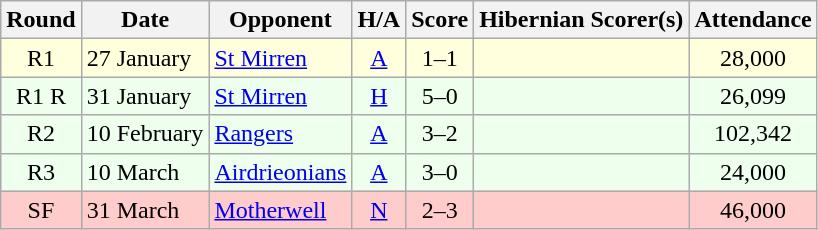<table class="wikitable" style="text-align:center">
<tr>
<th>Round</th>
<th>Date</th>
<th>Opponent</th>
<th>H/A</th>
<th>Score</th>
<th>Hibernian Scorer(s)</th>
<th>Attendance</th>
</tr>
<tr bgcolor=#FFFFDD>
<td>R1</td>
<td align=left>27 January</td>
<td align=left><a href='#'>St Mirren</a></td>
<td><a href='#'>A</a></td>
<td>1–1</td>
<td align=left></td>
<td>28,000</td>
</tr>
<tr bgcolor=#EEFFEE>
<td>R1 R</td>
<td align=left>31 January</td>
<td align=left><a href='#'>St Mirren</a></td>
<td><a href='#'>H</a></td>
<td>5–0</td>
<td align=left></td>
<td>26,099</td>
</tr>
<tr bgcolor=#EEFFEE>
<td>R2</td>
<td align=left>10 February</td>
<td align=left><a href='#'>Rangers</a></td>
<td><a href='#'>A</a></td>
<td>3–2</td>
<td align=left></td>
<td>102,342</td>
</tr>
<tr bgcolor=#EEFFEE>
<td>R3</td>
<td align=left>10 March</td>
<td align=left><a href='#'>Airdrieonians</a></td>
<td><a href='#'>A</a></td>
<td>3–0</td>
<td align=left></td>
<td>24,000</td>
</tr>
<tr bgcolor=#FFCCCC>
<td>SF</td>
<td align=left>31 March</td>
<td align=left><a href='#'>Motherwell</a></td>
<td><a href='#'>N</a></td>
<td>2–3</td>
<td align=left></td>
<td>46,000</td>
</tr>
</table>
